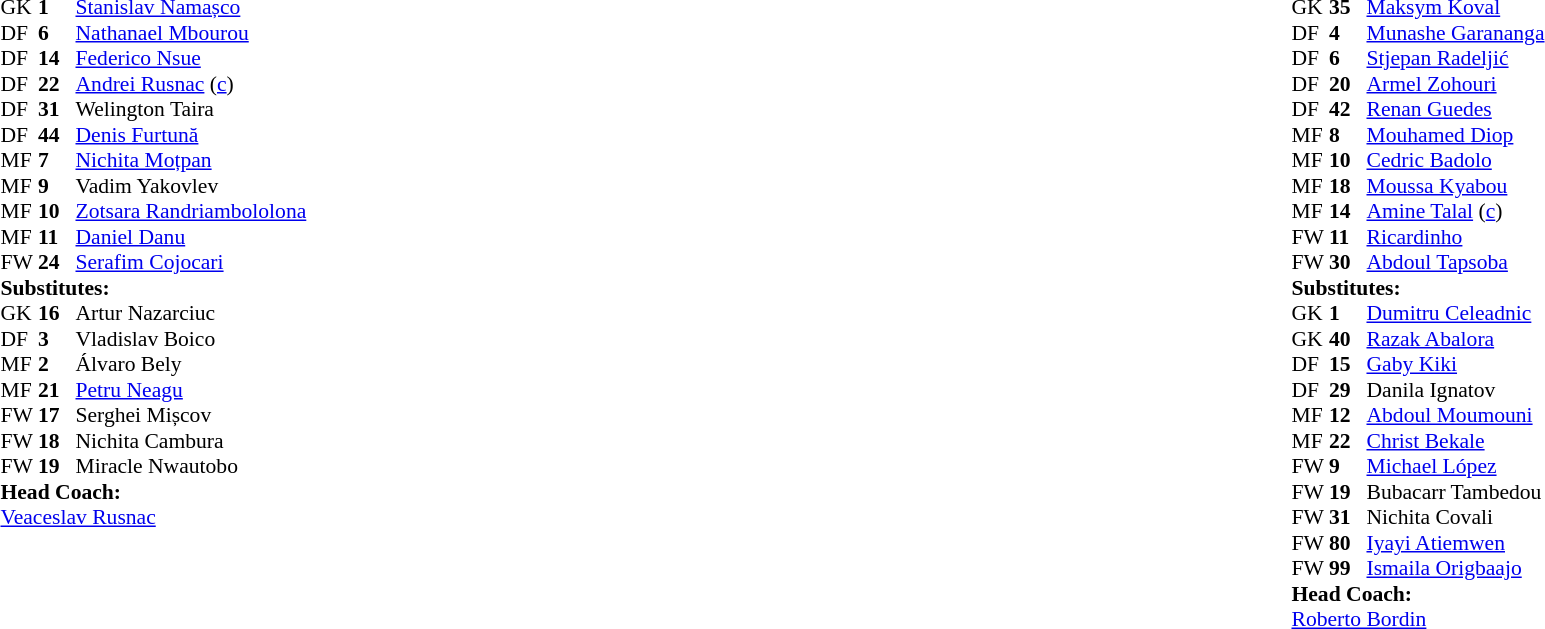<table style="width:100%">
<tr>
<td style="vertical-align:top; width:40%"><br><table style="font-size: 90%" cellspacing="0" cellpadding="0">
<tr>
<th width=25></th>
<th width=25></th>
</tr>
<tr>
<td>GK</td>
<td><strong>1</strong></td>
<td> <a href='#'>Stanislav Namașco</a></td>
</tr>
<tr>
<td>DF</td>
<td><strong>6</strong></td>
<td> <a href='#'>Nathanael Mbourou</a></td>
<td></td>
</tr>
<tr>
<td>DF</td>
<td><strong>14</strong></td>
<td> <a href='#'>Federico Nsue</a></td>
</tr>
<tr>
<td>DF</td>
<td><strong>22</strong></td>
<td> <a href='#'>Andrei Rusnac</a> (<a href='#'>c</a>)</td>
<td></td>
</tr>
<tr>
<td>DF</td>
<td><strong>31</strong></td>
<td> Welington Taira</td>
</tr>
<tr>
<td>DF</td>
<td><strong>44</strong></td>
<td> <a href='#'>Denis Furtună</a></td>
</tr>
<tr>
<td>MF</td>
<td><strong>7</strong></td>
<td> <a href='#'>Nichita Moțpan</a></td>
<td></td>
</tr>
<tr>
<td>MF</td>
<td><strong>9</strong></td>
<td> Vadim Yakovlev</td>
</tr>
<tr>
<td>MF</td>
<td><strong>10</strong></td>
<td> <a href='#'>Zotsara Randriambololona</a></td>
</tr>
<tr>
<td>MF</td>
<td><strong>11</strong></td>
<td> <a href='#'>Daniel Danu</a></td>
<td></td>
<td></td>
</tr>
<tr>
<td>FW</td>
<td><strong>24</strong></td>
<td> <a href='#'>Serafim Cojocari</a></td>
</tr>
<tr>
<td colspan=3><strong>Substitutes:</strong></td>
</tr>
<tr>
<td>GK</td>
<td><strong>16</strong></td>
<td> Artur Nazarciuc</td>
</tr>
<tr>
<td>DF</td>
<td><strong>3</strong></td>
<td> Vladislav Boico</td>
</tr>
<tr>
<td>MF</td>
<td><strong>2</strong></td>
<td> Álvaro Bely</td>
</tr>
<tr>
<td>MF</td>
<td><strong>21</strong></td>
<td> <a href='#'>Petru Neagu</a></td>
<td></td>
<td></td>
</tr>
<tr>
<td>FW</td>
<td><strong>17</strong></td>
<td> Serghei Mișcov</td>
</tr>
<tr>
<td>FW</td>
<td><strong>18</strong></td>
<td> Nichita Cambura</td>
</tr>
<tr>
<td>FW</td>
<td><strong>19</strong></td>
<td> Miracle Nwautobo</td>
</tr>
<tr>
<td colspan=3><strong>Head Coach:</strong></td>
</tr>
<tr>
<td colspan=4> <a href='#'>Veaceslav Rusnac</a></td>
</tr>
</table>
</td>
<td valign="top"></td>
<td style="vertical-align:top; width:50%"><br><table cellspacing="0" cellpadding="0" style="font-size:90%; margin:auto">
<tr>
<th width=25></th>
<th width=25></th>
</tr>
<tr>
<td>GK</td>
<td><strong>35</strong></td>
<td> <a href='#'>Maksym Koval</a></td>
</tr>
<tr>
<td>DF</td>
<td><strong>4</strong></td>
<td> <a href='#'>Munashe Garananga</a></td>
</tr>
<tr>
<td>DF</td>
<td><strong>6</strong></td>
<td> <a href='#'>Stjepan Radeljić</a></td>
</tr>
<tr>
<td>DF</td>
<td><strong>20</strong></td>
<td> <a href='#'>Armel Zohouri</a></td>
<td></td>
<td></td>
</tr>
<tr>
<td>DF</td>
<td><strong>42</strong></td>
<td> <a href='#'>Renan Guedes</a></td>
</tr>
<tr>
<td>MF</td>
<td><strong>8</strong></td>
<td> <a href='#'>Mouhamed Diop</a></td>
<td></td>
</tr>
<tr>
<td>MF</td>
<td><strong>10</strong></td>
<td> <a href='#'>Cedric Badolo</a></td>
</tr>
<tr>
<td>MF</td>
<td><strong>18</strong></td>
<td> <a href='#'>Moussa Kyabou</a></td>
<td></td>
<td></td>
</tr>
<tr>
<td>MF</td>
<td><strong>14</strong></td>
<td> <a href='#'>Amine Talal</a> (<a href='#'>c</a>)</td>
<td></td>
<td></td>
</tr>
<tr>
<td>FW</td>
<td><strong>11</strong></td>
<td> <a href='#'>Ricardinho</a></td>
<td></td>
<td></td>
</tr>
<tr>
<td>FW</td>
<td><strong>30</strong></td>
<td> <a href='#'>Abdoul Tapsoba</a></td>
<td></td>
<td></td>
</tr>
<tr>
<td colspan=3><strong>Substitutes:</strong></td>
</tr>
<tr>
<td>GK</td>
<td><strong>1</strong></td>
<td> <a href='#'>Dumitru Celeadnic</a></td>
</tr>
<tr>
<td>GK</td>
<td><strong>40</strong></td>
<td> <a href='#'>Razak Abalora</a></td>
</tr>
<tr>
<td>DF</td>
<td><strong>15</strong></td>
<td> <a href='#'>Gaby Kiki</a></td>
<td></td>
<td></td>
</tr>
<tr>
<td>DF</td>
<td><strong>29</strong></td>
<td> Danila Ignatov</td>
</tr>
<tr>
<td>MF</td>
<td><strong>12</strong></td>
<td> <a href='#'>Abdoul Moumouni</a></td>
<td></td>
<td></td>
</tr>
<tr>
<td>MF</td>
<td><strong>22</strong></td>
<td> <a href='#'>Christ Bekale</a></td>
</tr>
<tr>
<td>FW</td>
<td><strong>9</strong></td>
<td> <a href='#'>Michael López</a></td>
<td></td>
<td></td>
</tr>
<tr>
<td>FW</td>
<td><strong>19</strong></td>
<td> Bubacarr Tambedou</td>
<td></td>
<td></td>
</tr>
<tr>
<td>FW</td>
<td><strong>31</strong></td>
<td> Nichita Covali</td>
</tr>
<tr>
<td>FW</td>
<td><strong>80</strong></td>
<td> <a href='#'>Iyayi Atiemwen</a></td>
<td></td>
<td></td>
</tr>
<tr>
<td>FW</td>
<td><strong>99</strong></td>
<td> <a href='#'>Ismaila Origbaajo</a></td>
</tr>
<tr>
<td colspan=3><strong>Head Coach:</strong></td>
</tr>
<tr>
<td colspan=3> <a href='#'>Roberto Bordin</a></td>
</tr>
</table>
</td>
</tr>
</table>
